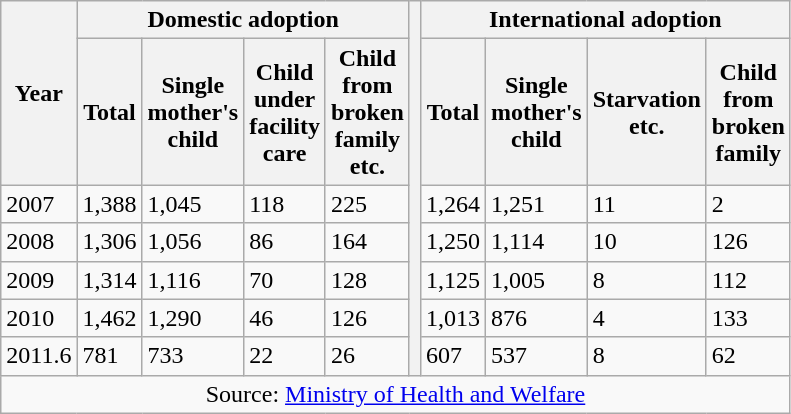<table class="wikitable">
<tr>
<th rowspan="2">Year</th>
<th colspan="4">Domestic adoption</th>
<th rowspan="7"></th>
<th colspan="4">International adoption</th>
</tr>
<tr>
<th>Total</th>
<th>Single<br> mother's<br> child</th>
<th>Child<br>under<br>facility<br> care</th>
<th>Child<br> from<br>broken<br> family<br> etc.</th>
<th>Total</th>
<th>Single<br>mother's<br>child</th>
<th>Starvation<br>etc.</th>
<th>Child<br>from<br>broken<br>family</th>
</tr>
<tr>
<td>2007</td>
<td>1,388</td>
<td>1,045</td>
<td>118</td>
<td>225</td>
<td>1,264</td>
<td>1,251</td>
<td>11</td>
<td>2</td>
</tr>
<tr>
<td>2008</td>
<td>1,306</td>
<td>1,056</td>
<td>86</td>
<td>164</td>
<td>1,250</td>
<td>1,114</td>
<td>10</td>
<td>126</td>
</tr>
<tr>
<td>2009</td>
<td>1,314</td>
<td>1,116</td>
<td>70</td>
<td>128</td>
<td>1,125</td>
<td>1,005</td>
<td>8</td>
<td>112</td>
</tr>
<tr>
<td>2010</td>
<td>1,462</td>
<td>1,290</td>
<td>46</td>
<td>126</td>
<td>1,013</td>
<td>876</td>
<td>4</td>
<td>133</td>
</tr>
<tr>
<td>2011.6</td>
<td>781</td>
<td>733</td>
<td>22</td>
<td>26</td>
<td>607</td>
<td>537</td>
<td>8</td>
<td>62</td>
</tr>
<tr>
<td colspan="10" style="text-align:center">Source: <a href='#'>Ministry of Health and Welfare</a></td>
</tr>
</table>
